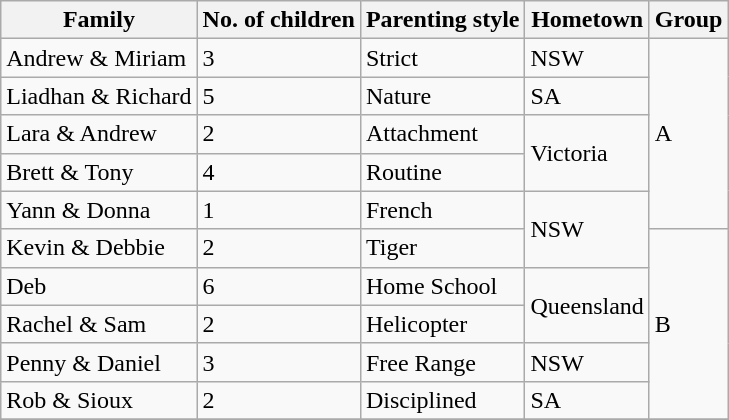<table class="wikitable">
<tr>
<th>Family</th>
<th>No. of children</th>
<th>Parenting style</th>
<th>Hometown</th>
<th>Group</th>
</tr>
<tr>
<td>Andrew & Miriam</td>
<td>3</td>
<td>Strict</td>
<td>NSW</td>
<td rowspan=5>A</td>
</tr>
<tr>
<td>Liadhan & Richard</td>
<td>5</td>
<td>Nature</td>
<td>SA</td>
</tr>
<tr>
<td>Lara & Andrew</td>
<td>2</td>
<td>Attachment</td>
<td rowspan=2>Victoria</td>
</tr>
<tr>
<td>Brett & Tony</td>
<td>4</td>
<td>Routine</td>
</tr>
<tr>
<td>Yann & Donna</td>
<td>1</td>
<td>French</td>
<td rowspan=2>NSW</td>
</tr>
<tr>
<td>Kevin & Debbie</td>
<td>2</td>
<td>Tiger</td>
<td rowspan=5>B</td>
</tr>
<tr>
<td>Deb</td>
<td>6</td>
<td>Home School</td>
<td rowspan=2>Queensland</td>
</tr>
<tr>
<td>Rachel & Sam</td>
<td>2</td>
<td>Helicopter</td>
</tr>
<tr>
<td>Penny & Daniel</td>
<td>3</td>
<td>Free Range</td>
<td>NSW</td>
</tr>
<tr>
<td>Rob & Sioux</td>
<td>2</td>
<td>Disciplined</td>
<td>SA</td>
</tr>
<tr>
</tr>
</table>
